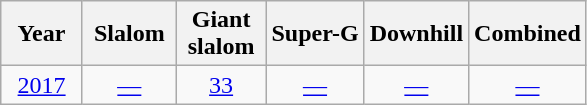<table class=wikitable style="text-align:center">
<tr>
<th>  Year  </th>
<th> Slalom </th>
<th> Giant <br> slalom </th>
<th>Super-G</th>
<th>Downhill</th>
<th>Combined</th>
</tr>
<tr>
<td><a href='#'>2017</a></td>
<td><a href='#'>—</a></td>
<td><a href='#'>33</a></td>
<td><a href='#'>—</a></td>
<td><a href='#'>—</a></td>
<td><a href='#'>—</a></td>
</tr>
</table>
